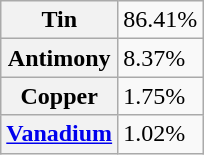<table class="wikitable floatright">
<tr>
<th>Tin</th>
<td>86.41%</td>
</tr>
<tr>
<th>Antimony</th>
<td>8.37%</td>
</tr>
<tr>
<th>Copper</th>
<td>1.75%</td>
</tr>
<tr>
<th><a href='#'>Vanadium</a></th>
<td>1.02%</td>
</tr>
</table>
